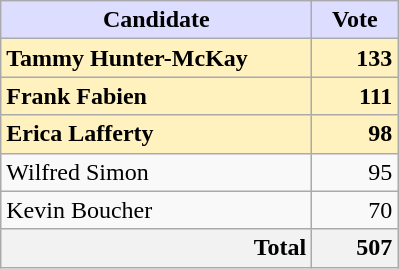<table class="wikitable">
<tr>
<th width="200px" style="background:#ddf;">Candidate</th>
<th width="50px" style="background:#ddf;">Vote</th>
</tr>
<tr>
<td style="background:#fff2bf;"><strong>Tammy Hunter-McKay</strong></td>
<td style="text-align:right;background:#fff2bf;"><strong>133</strong></td>
</tr>
<tr>
<td style="background:#fff2bf;"><strong>Frank Fabien</strong></td>
<td style="text-align:right;background:#fff2bf;"><strong>111</strong></td>
</tr>
<tr>
<td style="background:#fff2bf;"><strong>Erica Lafferty</strong></td>
<td style="text-align:right;background:#fff2bf;"><strong>98</strong></td>
</tr>
<tr>
<td style="text-align:left;">Wilfred Simon</td>
<td style="text-align:right;">95</td>
</tr>
<tr>
<td style="text-align:left;">Kevin Boucher</td>
<td style="text-align:right;">70</td>
</tr>
<tr>
<td style="text-align:right;background-color:#f2f2f2;"><strong>Total</strong></td>
<td style="text-align:right;background-color:#f2f2f2;"><strong>507</strong></td>
</tr>
</table>
